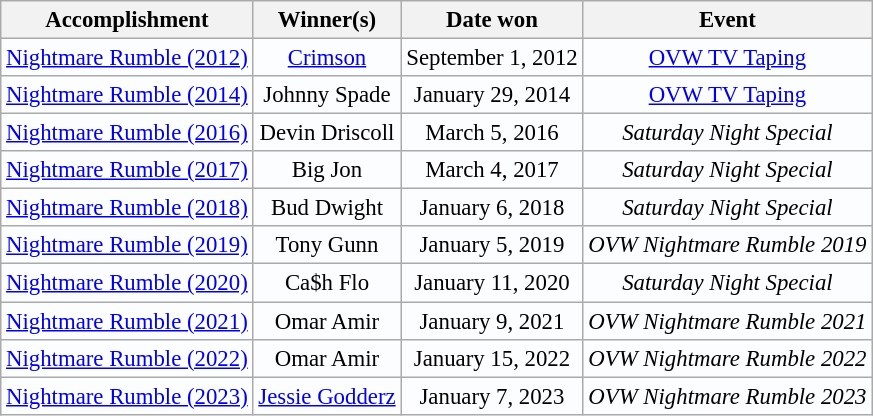<table class="wikitable" style="background:#fcfdff; font-size:95%; text-align: center;">
<tr>
<th>Accomplishment</th>
<th>Winner(s)</th>
<th>Date won</th>
<th>Event</th>
</tr>
<tr>
<td><a href='#'>Nightmare Rumble (2012)</a></td>
<td><a href='#'>Crimson</a></td>
<td>September 1, 2012</td>
<td><a href='#'>OVW TV Taping</a></td>
</tr>
<tr>
<td><a href='#'>Nightmare Rumble (2014)</a></td>
<td>Johnny Spade</td>
<td>January 29, 2014</td>
<td><a href='#'>OVW TV Taping</a></td>
</tr>
<tr>
<td><a href='#'>Nightmare Rumble (2016)</a></td>
<td>Devin Driscoll</td>
<td>March 5, 2016</td>
<td><em>Saturday Night Special</em></td>
</tr>
<tr>
<td><a href='#'>Nightmare Rumble (2017)</a></td>
<td>Big Jon</td>
<td>March 4, 2017</td>
<td><em>Saturday Night Special</em></td>
</tr>
<tr>
<td><a href='#'>Nightmare Rumble (2018)</a></td>
<td>Bud Dwight</td>
<td>January 6, 2018</td>
<td><em>Saturday Night Special</em></td>
</tr>
<tr>
<td><a href='#'>Nightmare Rumble (2019)</a></td>
<td>Tony Gunn</td>
<td>January 5, 2019</td>
<td><em>OVW Nightmare Rumble 2019</em></td>
</tr>
<tr>
<td><a href='#'>Nightmare Rumble (2020)</a></td>
<td>Ca$h Flo</td>
<td>January 11, 2020</td>
<td><em>Saturday Night Special</em></td>
</tr>
<tr>
<td><a href='#'>Nightmare Rumble (2021)</a></td>
<td>Omar Amir</td>
<td>January 9, 2021</td>
<td><em>OVW Nightmare Rumble 2021</em></td>
</tr>
<tr>
<td><a href='#'>Nightmare Rumble (2022)</a></td>
<td>Omar Amir</td>
<td>January 15, 2022</td>
<td><em>OVW Nightmare Rumble 2022</em></td>
</tr>
<tr>
<td><a href='#'>Nightmare Rumble (2023)</a></td>
<td><a href='#'>Jessie Godderz</a></td>
<td>January 7, 2023</td>
<td><em>OVW Nightmare Rumble 2023</em></td>
</tr>
</table>
